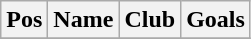<table class="wikitable" border="1">
<tr>
<th width="23">Pos</th>
<th>Name</th>
<th>Club</th>
<th>Goals</th>
</tr>
<tr>
</tr>
</table>
